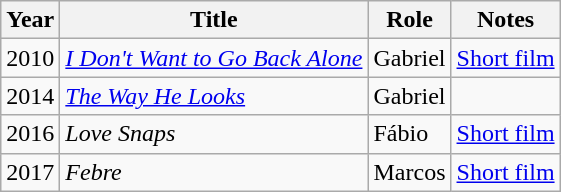<table class="wikitable sortable">
<tr>
<th>Year</th>
<th>Title</th>
<th>Role</th>
<th>Notes</th>
</tr>
<tr>
<td>2010</td>
<td><em><a href='#'>I Don't Want to Go Back Alone</a></em></td>
<td>Gabriel</td>
<td><a href='#'>Short film</a></td>
</tr>
<tr>
<td>2014</td>
<td><em><a href='#'>The Way He Looks</a></em></td>
<td>Gabriel</td>
<td></td>
</tr>
<tr>
<td>2016</td>
<td><em>Love Snaps</em></td>
<td>Fábio</td>
<td><a href='#'>Short film</a></td>
</tr>
<tr>
<td>2017</td>
<td><em>Febre</em></td>
<td>Marcos</td>
<td><a href='#'>Short film</a></td>
</tr>
</table>
